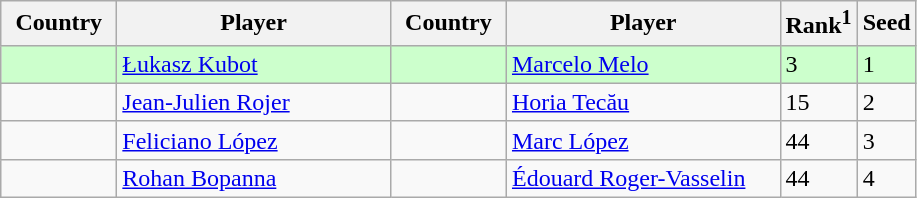<table class="sortable wikitable">
<tr>
<th width="70">Country</th>
<th width="175">Player</th>
<th width="70">Country</th>
<th width="175">Player</th>
<th>Rank<sup>1</sup></th>
<th>Seed</th>
</tr>
<tr style="background:#cfc;">
<td></td>
<td><a href='#'>Łukasz Kubot</a></td>
<td></td>
<td><a href='#'>Marcelo Melo</a></td>
<td>3</td>
<td>1</td>
</tr>
<tr>
<td></td>
<td><a href='#'>Jean-Julien Rojer</a></td>
<td></td>
<td><a href='#'>Horia Tecău</a></td>
<td>15</td>
<td>2</td>
</tr>
<tr>
<td></td>
<td><a href='#'>Feliciano López</a></td>
<td></td>
<td><a href='#'>Marc López</a></td>
<td>44</td>
<td>3</td>
</tr>
<tr>
<td></td>
<td><a href='#'>Rohan Bopanna</a></td>
<td></td>
<td><a href='#'>Édouard Roger-Vasselin</a></td>
<td>44</td>
<td>4</td>
</tr>
</table>
